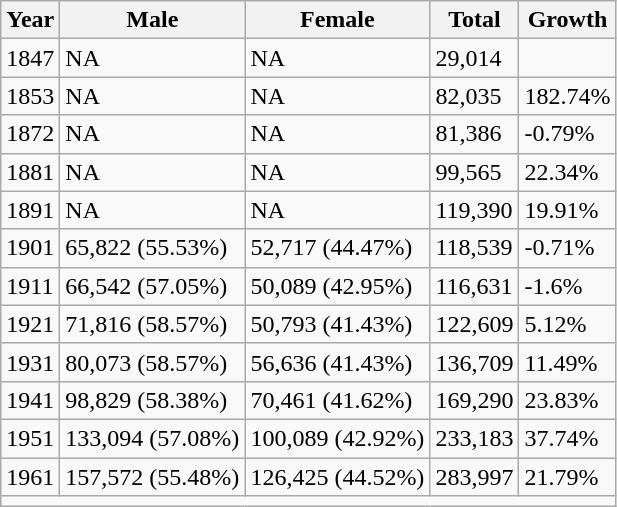<table class="wikitable">
<tr>
<th>Year</th>
<th>Male</th>
<th>Female</th>
<th>Total</th>
<th>Growth</th>
</tr>
<tr>
<td>1847</td>
<td>NA</td>
<td>NA</td>
<td>29,014</td>
<td></td>
</tr>
<tr>
<td>1853</td>
<td>NA</td>
<td>NA</td>
<td>82,035</td>
<td>182.74%</td>
</tr>
<tr>
<td>1872</td>
<td>NA</td>
<td>NA</td>
<td>81,386</td>
<td>-0.79%</td>
</tr>
<tr>
<td>1881</td>
<td>NA</td>
<td>NA</td>
<td>99,565</td>
<td>22.34%</td>
</tr>
<tr>
<td>1891</td>
<td>NA</td>
<td>NA</td>
<td>119,390</td>
<td>19.91%</td>
</tr>
<tr>
<td>1901</td>
<td>65,822 (55.53%)</td>
<td>52,717 (44.47%)</td>
<td>118,539</td>
<td>-0.71%</td>
</tr>
<tr>
<td>1911</td>
<td>66,542 (57.05%)</td>
<td>50,089 (42.95%)</td>
<td>116,631</td>
<td>-1.6%</td>
</tr>
<tr>
<td>1921</td>
<td>71,816 (58.57%)</td>
<td>50,793 (41.43%)</td>
<td>122,609</td>
<td>5.12%</td>
</tr>
<tr>
<td>1931</td>
<td>80,073 (58.57%)</td>
<td>56,636 (41.43%)</td>
<td>136,709</td>
<td>11.49%</td>
</tr>
<tr>
<td>1941</td>
<td>98,829 (58.38%)</td>
<td>70,461 (41.62%)</td>
<td>169,290</td>
<td>23.83%</td>
</tr>
<tr>
<td>1951</td>
<td>133,094 (57.08%)</td>
<td>100,089 (42.92%)</td>
<td>233,183</td>
<td>37.74%</td>
</tr>
<tr>
<td>1961</td>
<td>157,572 (55.48%)</td>
<td>126,425 (44.52%)</td>
<td>283,997</td>
<td>21.79%</td>
</tr>
<tr>
<td colspan=5 style="font-size:88%"></td>
</tr>
</table>
